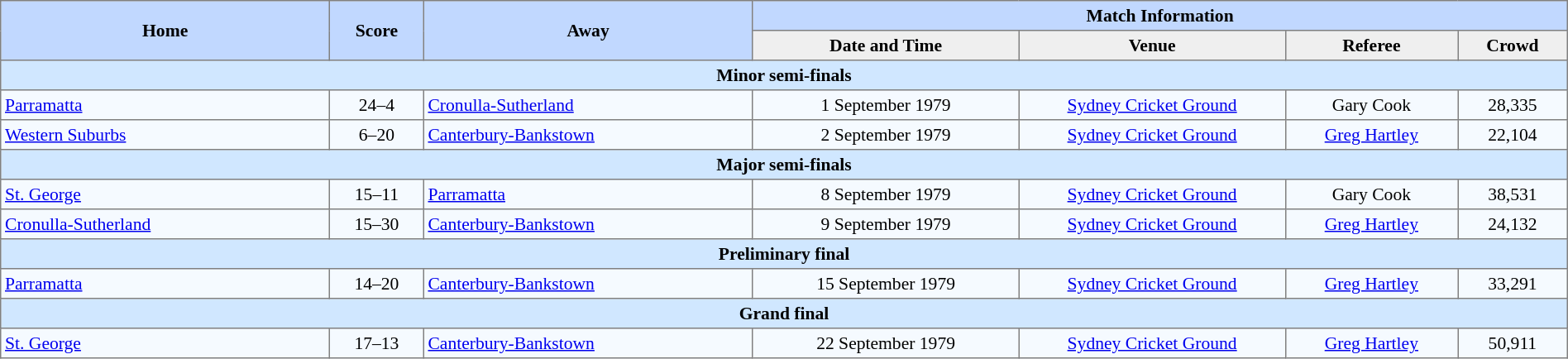<table border=1 style="border-collapse:collapse; font-size:90%; text-align:center;" cellpadding=3 cellspacing=0 width=100%>
<tr bgcolor=#C1D8FF>
<th rowspan=2 width=21%>Home</th>
<th rowspan=2 width=6%>Score</th>
<th rowspan=2 width=21%>Away</th>
<th colspan=6>Match Information</th>
</tr>
<tr bgcolor=#EFEFEF>
<th width=17%>Date and Time</th>
<th width=17%>Venue</th>
<th width=11%>Referee</th>
<th width=7%>Crowd</th>
</tr>
<tr bgcolor="#D0E7FF">
<td colspan=7><strong>Minor semi-finals</strong></td>
</tr>
<tr bgcolor=#F5FAFF>
<td align=left> <a href='#'>Parramatta</a></td>
<td>24–4</td>
<td align=left> <a href='#'>Cronulla-Sutherland</a></td>
<td>1 September 1979</td>
<td><a href='#'>Sydney Cricket Ground</a></td>
<td>Gary Cook</td>
<td>28,335</td>
</tr>
<tr bgcolor=#F5FAFF>
<td align=left> <a href='#'>Western Suburbs</a></td>
<td>6–20</td>
<td align=left> <a href='#'>Canterbury-Bankstown</a></td>
<td>2 September 1979</td>
<td><a href='#'>Sydney Cricket Ground</a></td>
<td><a href='#'>Greg Hartley</a></td>
<td>22,104</td>
</tr>
<tr bgcolor="#D0E7FF">
<td colspan=7><strong>Major semi-finals</strong></td>
</tr>
<tr bgcolor=#F5FAFF>
<td align=left> <a href='#'>St. George</a></td>
<td>15–11</td>
<td align=left> <a href='#'>Parramatta</a></td>
<td>8 September 1979</td>
<td><a href='#'>Sydney Cricket Ground</a></td>
<td>Gary Cook</td>
<td>38,531</td>
</tr>
<tr bgcolor=#F5FAFF>
<td align=left> <a href='#'>Cronulla-Sutherland</a></td>
<td>15–30</td>
<td align=left> <a href='#'>Canterbury-Bankstown</a></td>
<td>9 September 1979</td>
<td><a href='#'>Sydney Cricket Ground</a></td>
<td><a href='#'>Greg Hartley</a></td>
<td>24,132</td>
</tr>
<tr bgcolor="#D0E7FF">
<td colspan=7><strong>Preliminary final</strong></td>
</tr>
<tr bgcolor=#F5FAFF>
<td align=left> <a href='#'>Parramatta</a></td>
<td>14–20</td>
<td align=left> <a href='#'>Canterbury-Bankstown</a></td>
<td>15 September 1979</td>
<td><a href='#'>Sydney Cricket Ground</a></td>
<td><a href='#'>Greg Hartley</a></td>
<td>33,291</td>
</tr>
<tr bgcolor="#D0E7FF">
<td colspan=7><strong>Grand final</strong></td>
</tr>
<tr bgcolor=#F5FAFF>
<td align=left> <a href='#'>St. George</a></td>
<td>17–13</td>
<td align=left> <a href='#'>Canterbury-Bankstown</a></td>
<td>22 September 1979</td>
<td><a href='#'>Sydney Cricket Ground</a></td>
<td><a href='#'>Greg Hartley</a></td>
<td>50,911</td>
</tr>
</table>
